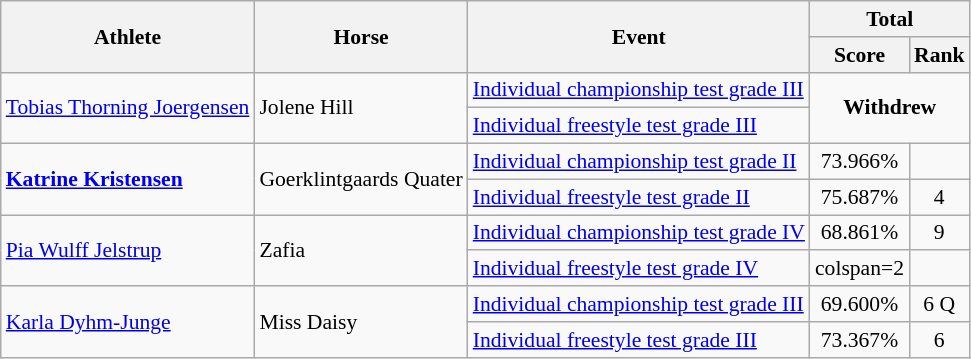<table class=wikitable style="font-size:90%">
<tr>
<th rowspan="2">Athlete</th>
<th rowspan="2">Horse</th>
<th rowspan="2">Event</th>
<th colspan="2">Total</th>
</tr>
<tr>
<th>Score</th>
<th>Rank</th>
</tr>
<tr>
<td align=left rowspan="2"><a href='#'>Tobias Thorning Joergensen</a></td>
<td rowspan="2">Jolene Hill</td>
<td align=left><a href='#'>Individual championship test grade III</a></td>
<td colspan="2" rowspan="2" align=center><strong>Withdrew</strong></td>
</tr>
<tr>
<td align=left><a href='#'>Individual freestyle test grade III</a></td>
</tr>
<tr align=center>
<td align=left rowspan="2"><strong><a href='#'>Katrine Kristensen</a></strong></td>
<td align=left rowspan="2">Goerklintgaards Quater</td>
<td align=left><a href='#'>Individual championship test grade II</a></td>
<td>73.966%</td>
<td></td>
</tr>
<tr align=center>
<td align=left><a href='#'>Individual freestyle test grade II</a></td>
<td>75.687%</td>
<td>4</td>
</tr>
<tr align=center>
<td align=left rowspan="2"><a href='#'>Pia Wulff Jelstrup</a></td>
<td align=left rowspan="2">Zafia</td>
<td align=left><a href='#'>Individual championship test grade IV</a></td>
<td>68.861%</td>
<td>9</td>
</tr>
<tr align=center>
<td align=left><a href='#'>Individual freestyle test grade IV</a></td>
<td>colspan=2 </td>
</tr>
<tr align=center>
<td align=left rowspan="2"><a href='#'>Karla Dyhm-Junge</a></td>
<td align=left rowspan="2">Miss Daisy</td>
<td align=left><a href='#'>Individual championship test grade III</a></td>
<td>69.600%</td>
<td>6 Q</td>
</tr>
<tr align=center>
<td align=left><a href='#'>Individual freestyle test grade III</a></td>
<td>73.367%</td>
<td>6</td>
</tr>
</table>
